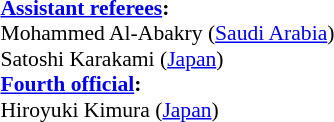<table width=50% style="font-size: 90%">
<tr>
<td><br><strong><a href='#'>Assistant referees</a>:</strong>
<br>Mohammed Al-Abakry (<a href='#'>Saudi Arabia</a>)
<br>Satoshi  Karakami (<a href='#'>Japan</a>)
<br><strong><a href='#'>Fourth official</a>:</strong>
<br>Hiroyuki Kimura (<a href='#'>Japan</a>)</td>
</tr>
</table>
